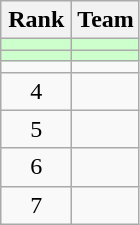<table class="wikitable" style="text-align: center;">
<tr>
<th width=40>Rank</th>
<th>Team</th>
</tr>
<tr bgcolor=#ccffcc align=center>
<td></td>
<td style="text-align:left;"></td>
</tr>
<tr bgcolor=#ccffcc align=center>
<td></td>
<td style="text-align:left;"></td>
</tr>
<tr align=center>
<td></td>
<td style="text-align:left;"></td>
</tr>
<tr align=center>
<td>4</td>
<td style="text-align:left;"></td>
</tr>
<tr align=center>
<td>5</td>
<td style="text-align:left;"></td>
</tr>
<tr align=center>
<td>6</td>
<td style="text-align:left;"></td>
</tr>
<tr align=center>
<td>7</td>
<td style="text-align:left;"></td>
</tr>
</table>
